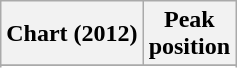<table class="wikitable sortable plainrowheaders">
<tr>
<th scope="col">Chart (2012)</th>
<th scope="col">Peak<br>position</th>
</tr>
<tr>
</tr>
<tr>
</tr>
<tr>
</tr>
<tr>
</tr>
<tr>
</tr>
<tr>
</tr>
<tr>
</tr>
<tr>
</tr>
<tr>
</tr>
<tr>
</tr>
<tr>
</tr>
<tr>
</tr>
<tr>
</tr>
<tr>
</tr>
<tr>
</tr>
<tr>
</tr>
</table>
